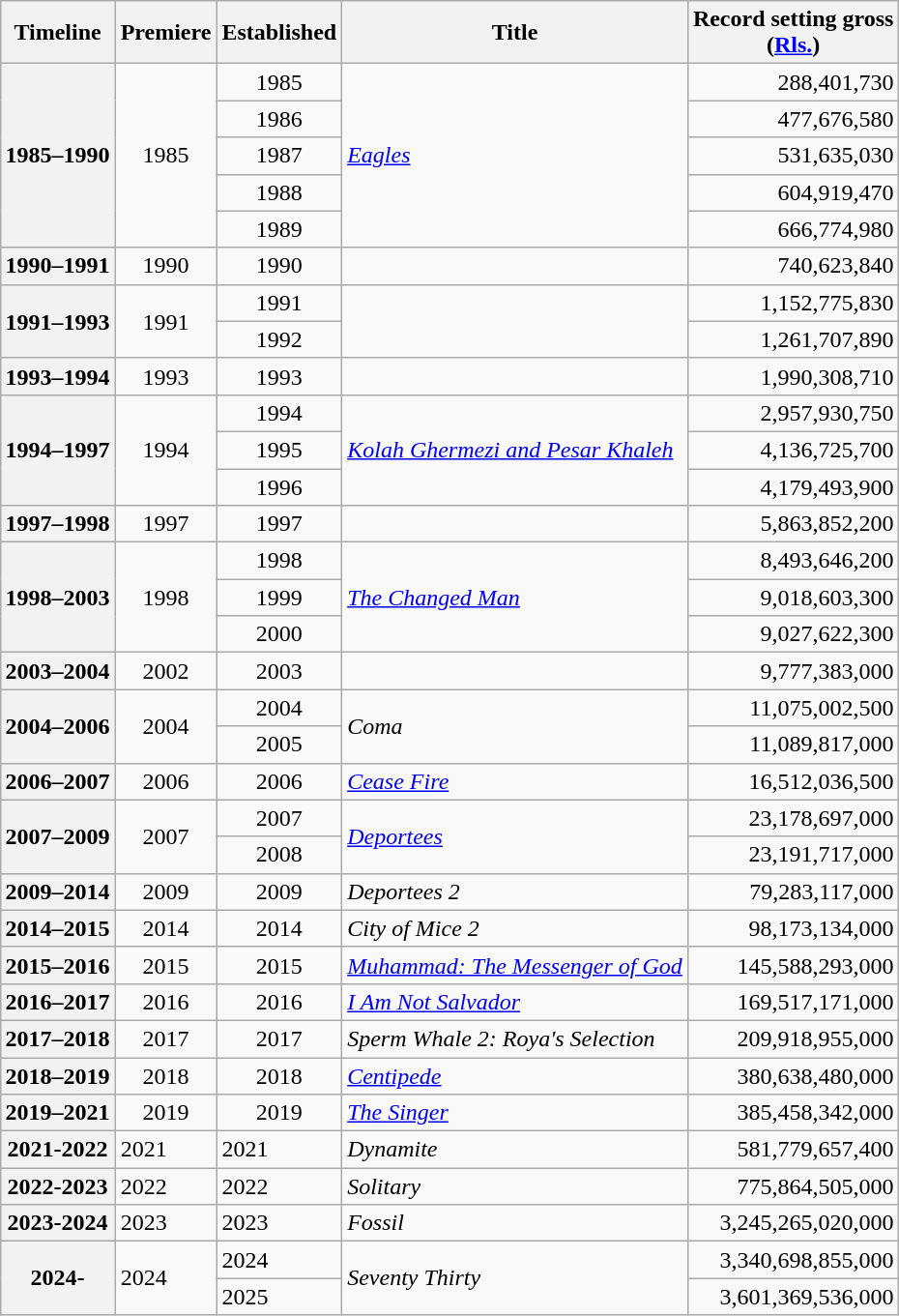<table class="wikitable plainrowheaders" style="margin:auto; margin:auto;">
<tr>
<th scope="col">Timeline</th>
<th scope="col">Premiere</th>
<th scope="col">Established</th>
<th scope="col">Title</th>
<th scope="col">Record setting gross<br>(<a href='#'>Rls.</a>)</th>
</tr>
<tr>
<th scope="row" rowspan="5">1985–1990</th>
<td align="center" rowspan="5">1985</td>
<td align="center">1985</td>
<td rowspan="5"><em><a href='#'>Eagles</a></em></td>
<td align="right">288,401,730</td>
</tr>
<tr>
<td align="center">1986</td>
<td align="right">477,676,580</td>
</tr>
<tr>
<td align="center">1987</td>
<td align="right">531,635,030</td>
</tr>
<tr>
<td align="center">1988</td>
<td align="right">604,919,470</td>
</tr>
<tr>
<td align="center">1989</td>
<td align="right">666,774,980</td>
</tr>
<tr>
<th scope="row">1990–1991</th>
<td align="center">1990</td>
<td align="center">1990</td>
<td><em></em></td>
<td align="right">740,623,840</td>
</tr>
<tr>
<th scope="row" rowspan="2">1991–1993</th>
<td align="center" rowspan="2">1991</td>
<td align="center">1991</td>
<td rowspan="2"><em></em></td>
<td align="right">1,152,775,830</td>
</tr>
<tr>
<td align="center">1992</td>
<td align="right">1,261,707,890</td>
</tr>
<tr>
<th scope="row">1993–1994</th>
<td align="center">1993</td>
<td align="center">1993</td>
<td><em></em></td>
<td align="right">1,990,308,710</td>
</tr>
<tr>
<th scope="row" rowspan="3">1994–1997</th>
<td align="center" rowspan="3">1994</td>
<td align="center">1994</td>
<td rowspan="3"><em><a href='#'>Kolah Ghermezi and Pesar Khaleh</a></em></td>
<td align="right">2,957,930,750</td>
</tr>
<tr>
<td align="center">1995</td>
<td align="right">4,136,725,700</td>
</tr>
<tr>
<td align="center">1996</td>
<td align="right">4,179,493,900</td>
</tr>
<tr>
<th scope="row">1997–1998</th>
<td align="center">1997</td>
<td align="center">1997</td>
<td><em></em></td>
<td align="right">5,863,852,200</td>
</tr>
<tr>
<th scope="row" rowspan="3">1998–2003</th>
<td align="center" rowspan="3">1998</td>
<td align="center">1998</td>
<td rowspan="3"><em><a href='#'>The Changed Man</a></em></td>
<td align="right">8,493,646,200</td>
</tr>
<tr>
<td align="center">1999</td>
<td align="right">9,018,603,300</td>
</tr>
<tr>
<td align="center">2000</td>
<td align="right">9,027,622,300</td>
</tr>
<tr>
<th scope="row">2003–2004</th>
<td align="center">2002</td>
<td align="center">2003</td>
<td><em></em></td>
<td align="right">9,777,383,000</td>
</tr>
<tr>
<th scope="row" rowspan="2">2004–2006</th>
<td align="center" rowspan="2">2004</td>
<td align="center">2004</td>
<td rowspan="2"><em>Coma</em></td>
<td align="right">11,075,002,500</td>
</tr>
<tr>
<td align="center">2005</td>
<td align="right">11,089,817,000</td>
</tr>
<tr>
<th scope="row">2006–2007</th>
<td align="center">2006</td>
<td align="center">2006</td>
<td><em><a href='#'>Cease Fire</a></em></td>
<td align="right">16,512,036,500</td>
</tr>
<tr>
<th scope="row" rowspan="2">2007–2009</th>
<td align="center" rowspan="2">2007</td>
<td align="center">2007</td>
<td rowspan="2"><em><a href='#'>Deportees</a></em></td>
<td align="right">23,178,697,000</td>
</tr>
<tr>
<td align="center">2008</td>
<td align="right">23,191,717,000</td>
</tr>
<tr>
<th scope="row">2009–2014</th>
<td align="center">2009</td>
<td align="center">2009</td>
<td><em>Deportees 2</em></td>
<td align="right">79,283,117,000</td>
</tr>
<tr>
<th scope="row">2014–2015</th>
<td align="center">2014</td>
<td align="center">2014</td>
<td><em>City of Mice 2</em></td>
<td align="right">98,173,134,000</td>
</tr>
<tr>
<th scope="row">2015–2016</th>
<td align="center">2015</td>
<td align="center">2015</td>
<td><em><a href='#'>Muhammad: The Messenger of God</a></em></td>
<td align="right">145,588,293,000</td>
</tr>
<tr>
<th scope="row">2016–2017</th>
<td align="center">2016</td>
<td align="center">2016</td>
<td><em><a href='#'>I Am Not Salvador</a></em></td>
<td align="right">169,517,171,000</td>
</tr>
<tr>
<th scope="row">2017–2018</th>
<td align="center">2017</td>
<td align="center">2017</td>
<td><em>Sperm Whale 2: Roya's Selection</em></td>
<td align="right">209,918,955,000</td>
</tr>
<tr>
<th scope="row">2018–2019</th>
<td align="center">2018</td>
<td align="center">2018</td>
<td><em><a href='#'>Centipede</a></em></td>
<td align="right">380,638,480,000</td>
</tr>
<tr>
<th scope="row">2019–2021</th>
<td align="center">2019</td>
<td align="center">2019</td>
<td><em><a href='#'>The Singer</a></em></td>
<td align="right">385,458,342,000</td>
</tr>
<tr>
<th>2021-2022</th>
<td>2021</td>
<td>2021</td>
<td><em>Dynamite</em></td>
<td align="right">581,779,657,400</td>
</tr>
<tr>
<th>2022-2023</th>
<td>2022</td>
<td>2022</td>
<td><em>Solitary</em></td>
<td align="right">775,864,505,000</td>
</tr>
<tr>
<th>2023-2024</th>
<td>2023</td>
<td>2023</td>
<td><em>Fossil</em></td>
<td align="right">3,245,265,020,000</td>
</tr>
<tr>
<th rowspan="2">2024-</th>
<td rowspan="2">2024</td>
<td>2024</td>
<td rowspan="2"><em>Seventy Thirty</em></td>
<td align="right">3,340,698,855,000</td>
</tr>
<tr>
<td>2025</td>
<td align="right">3,601,369,536,000</td>
</tr>
</table>
